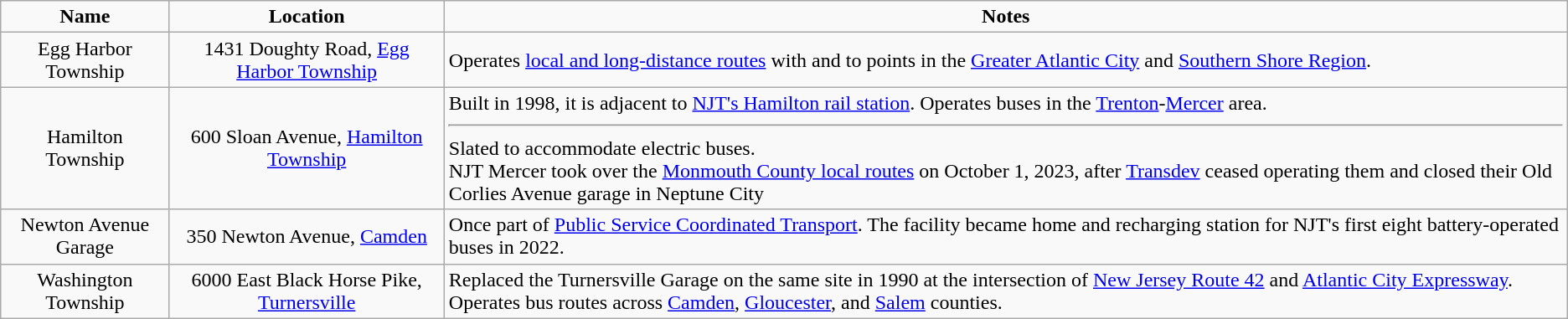<table class="wikitable">
<tr align="center">
<td><strong>Name</strong></td>
<td><strong>Location</strong></td>
<td><strong>Notes</strong></td>
</tr>
<tr align="center">
<td>Egg Harbor Township</td>
<td>1431 Doughty Road, <a href='#'>Egg Harbor Township</a></td>
<td align=left>Operates <a href='#'>local and long-distance routes</a> with and to points in the <a href='#'>Greater Atlantic City</a> and <a href='#'>Southern Shore Region</a>.</td>
</tr>
<tr align="center">
<td>Hamilton Township</td>
<td>600 Sloan Avenue, <a href='#'>Hamilton Township</a><br></td>
<td align=left>Built in 1998, it is adjacent to <a href='#'>NJT's Hamilton rail station</a>. Operates buses in the <a href='#'>Trenton</a>-<a href='#'>Mercer</a> area.<hr> Slated to accommodate electric buses.<br>NJT Mercer took over the <a href='#'>Monmouth County local routes</a> on October 1, 2023, after <a href='#'>Transdev</a> ceased operating them and closed their Old Corlies Avenue garage in Neptune City</td>
</tr>
<tr align="center">
<td>Newton Avenue Garage</td>
<td>350 Newton Avenue, <a href='#'>Camden</a><br></td>
<td align=left>Once part of <a href='#'>Public Service Coordinated Transport</a>. The facility became home and recharging station for NJT's first eight battery-operated buses in 2022.</td>
</tr>
<tr align="center">
<td>Washington Township</td>
<td>6000 East Black Horse Pike, <a href='#'>Turnersville</a><br></td>
<td align=left>Replaced the Turnersville Garage on the same site in 1990 at the intersection of <a href='#'>New Jersey Route 42</a> and <a href='#'>Atlantic City Expressway</a>. Operates bus routes across <a href='#'>Camden</a>, <a href='#'>Gloucester</a>, and <a href='#'>Salem</a> counties.</td>
</tr>
</table>
